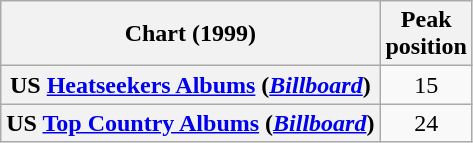<table class="wikitable sortable plainrowheaders" style="text-align:center;">
<tr>
<th scope="col">Chart (1999)</th>
<th scope="col">Peak<br>position</th>
</tr>
<tr>
<th scope="row">US <a href='#'>Heatseekers Albums</a> (<em><a href='#'>Billboard</a></em>)</th>
<td>15</td>
</tr>
<tr>
<th scope="row">US <a href='#'>Top Country Albums</a> (<em><a href='#'>Billboard</a></em>)</th>
<td>24</td>
</tr>
</table>
